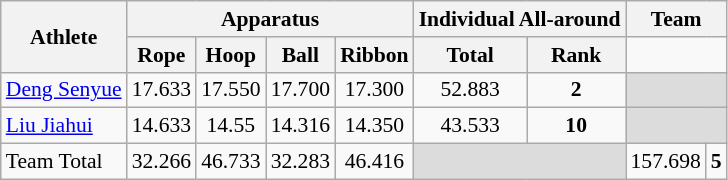<table class="wikitable"style="text-align:left; font-size:90%">
<tr>
<th rowspan=2>Athlete</th>
<th colspan=4>Apparatus</th>
<th colspan=2>Individual All-around</th>
<th colspan=2>Team</th>
</tr>
<tr>
<th>Rope</th>
<th>Hoop</th>
<th>Ball</th>
<th>Ribbon</th>
<th>Total</th>
<th>Rank</th>
</tr>
<tr>
<td><a href='#'>Deng Senyue</a></td>
<td style="text-align:center;">17.633</td>
<td style="text-align:center;">17.550</td>
<td style="text-align:center;">17.700</td>
<td style="text-align:center;">17.300</td>
<td style="text-align:center;">52.883 <strong></strong></td>
<td style="text-align:center;"><strong>2</strong></td>
<td style="background:#dcdcdc;" colspan="2"></td>
</tr>
<tr>
<td><a href='#'>Liu Jiahui</a></td>
<td style="text-align:center;">14.633</td>
<td style="text-align:center;">14.55</td>
<td style="text-align:center;">14.316</td>
<td style="text-align:center;">14.350</td>
<td style="text-align:center;">43.533 <strong></strong></td>
<td style="text-align:center;"><strong>10</strong></td>
<td style="background:#dcdcdc;" colspan="2"></td>
</tr>
<tr>
<td>Team Total</td>
<td style="text-align:center;">32.266</td>
<td style="text-align:center;">46.733</td>
<td style="text-align:center;">32.283</td>
<td style="text-align:center;">46.416</td>
<td style="background:#dcdcdc;" colspan="2"></td>
<td style="text-align:center;">157.698</td>
<td style="text-align:center;"><strong>5</strong></td>
</tr>
</table>
